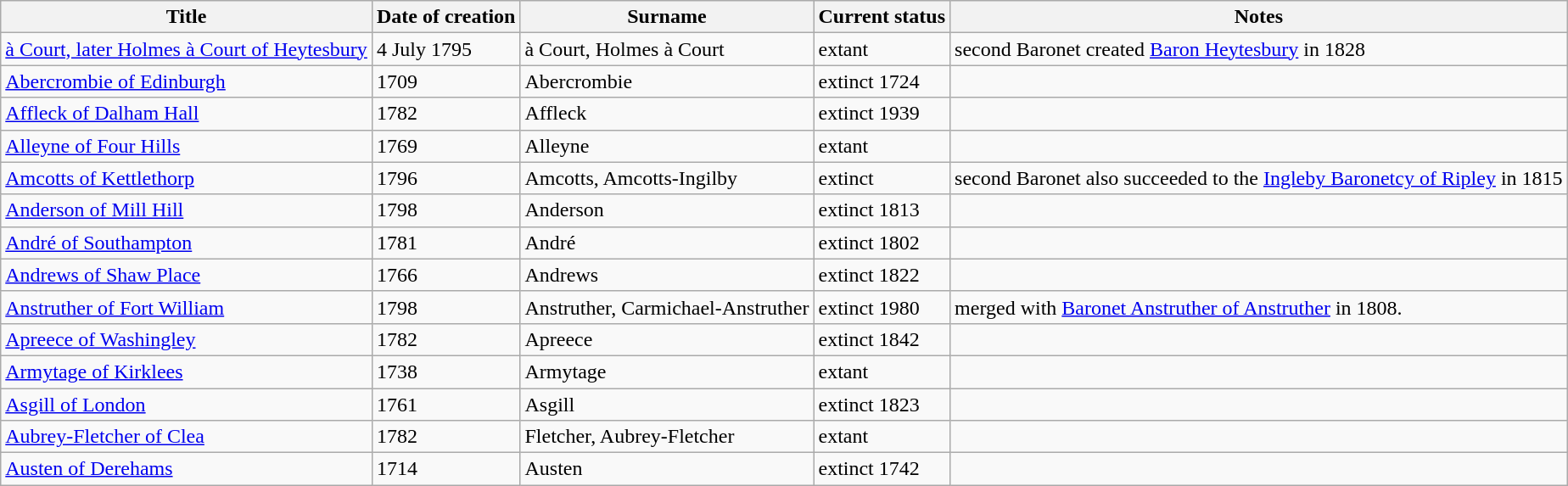<table class="wikitable">
<tr>
<th>Title</th>
<th>Date of creation</th>
<th>Surname</th>
<th>Current status</th>
<th>Notes</th>
</tr>
<tr>
<td><a href='#'>à Court, later Holmes à Court of Heytesbury</a></td>
<td>4 July 1795</td>
<td>à Court, Holmes à Court</td>
<td>extant</td>
<td>second Baronet created <a href='#'>Baron Heytesbury</a> in 1828</td>
</tr>
<tr>
<td><a href='#'>Abercrombie of Edinburgh</a></td>
<td>1709</td>
<td>Abercrombie</td>
<td>extinct 1724</td>
<td></td>
</tr>
<tr>
<td><a href='#'>Affleck of Dalham Hall</a></td>
<td>1782</td>
<td>Affleck</td>
<td>extinct 1939</td>
<td></td>
</tr>
<tr>
<td><a href='#'>Alleyne of Four Hills</a></td>
<td>1769</td>
<td>Alleyne</td>
<td>extant</td>
<td></td>
</tr>
<tr>
<td><a href='#'>Amcotts of Kettlethorp</a></td>
<td>1796</td>
<td>Amcotts, Amcotts-Ingilby</td>
<td>extinct</td>
<td>second Baronet also succeeded to the <a href='#'>Ingleby Baronetcy of Ripley</a> in 1815</td>
</tr>
<tr>
<td><a href='#'>Anderson of Mill Hill</a></td>
<td>1798</td>
<td>Anderson</td>
<td>extinct 1813</td>
<td></td>
</tr>
<tr>
<td><a href='#'>André of Southampton</a></td>
<td>1781</td>
<td>André</td>
<td>extinct 1802</td>
<td></td>
</tr>
<tr>
<td><a href='#'>Andrews of Shaw Place</a></td>
<td>1766</td>
<td>Andrews</td>
<td>extinct 1822</td>
<td></td>
</tr>
<tr>
<td><a href='#'>Anstruther of Fort William</a></td>
<td>1798</td>
<td>Anstruther, Carmichael-Anstruther</td>
<td>extinct 1980</td>
<td>merged with <a href='#'>Baronet Anstruther of Anstruther</a> in 1808.</td>
</tr>
<tr>
<td><a href='#'>Apreece of Washingley</a></td>
<td>1782</td>
<td>Apreece</td>
<td>extinct 1842</td>
<td></td>
</tr>
<tr>
<td><a href='#'>Armytage of Kirklees</a></td>
<td>1738</td>
<td>Armytage</td>
<td>extant</td>
<td></td>
</tr>
<tr>
<td><a href='#'>Asgill of London</a></td>
<td>1761</td>
<td>Asgill</td>
<td>extinct 1823</td>
<td></td>
</tr>
<tr>
<td><a href='#'>Aubrey-Fletcher of Clea</a></td>
<td>1782</td>
<td>Fletcher, Aubrey-Fletcher</td>
<td>extant</td>
<td></td>
</tr>
<tr>
<td><a href='#'>Austen of Derehams</a></td>
<td>1714</td>
<td>Austen</td>
<td>extinct 1742</td>
<td></td>
</tr>
</table>
